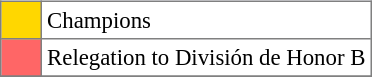<table style="margin: 1em auto;">
<tr style="vertical-align:center;">
<td><br><table bgcolor="#f7f8ff" cellpadding="3" cellspacing="0" border="1" style="font-size: 95%; border: gray solid 1px; border-collapse: collapse;text-align:center;">
<tr>
<td style="background: #FFD700;" width="20"></td>
<td bgcolor="#ffffff" align="left">Champions</td>
</tr>
<tr>
<td style="background: #FF6666;" width="20"></td>
<td bgcolor="#ffffff" align="left">Relegation to División de Honor B</td>
</tr>
<tr>
</tr>
</table>
</td>
</tr>
</table>
